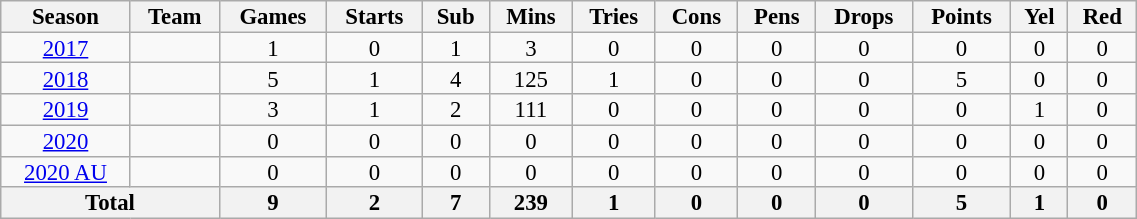<table class="wikitable" style="text-align:center; line-height:90%; font-size:95%; width:60%;">
<tr>
<th>Season</th>
<th>Team</th>
<th>Games</th>
<th>Starts</th>
<th>Sub</th>
<th>Mins</th>
<th>Tries</th>
<th>Cons</th>
<th>Pens</th>
<th>Drops</th>
<th>Points</th>
<th>Yel</th>
<th>Red</th>
</tr>
<tr>
<td><a href='#'>2017</a></td>
<td></td>
<td>1</td>
<td>0</td>
<td>1</td>
<td>3</td>
<td>0</td>
<td>0</td>
<td>0</td>
<td>0</td>
<td>0</td>
<td>0</td>
<td>0</td>
</tr>
<tr>
<td><a href='#'>2018</a></td>
<td></td>
<td>5</td>
<td>1</td>
<td>4</td>
<td>125</td>
<td>1</td>
<td>0</td>
<td>0</td>
<td>0</td>
<td>5</td>
<td>0</td>
<td>0</td>
</tr>
<tr>
<td><a href='#'>2019</a></td>
<td></td>
<td>3</td>
<td>1</td>
<td>2</td>
<td>111</td>
<td>0</td>
<td>0</td>
<td>0</td>
<td>0</td>
<td>0</td>
<td>1</td>
<td>0</td>
</tr>
<tr>
<td><a href='#'>2020</a></td>
<td></td>
<td>0</td>
<td>0</td>
<td>0</td>
<td>0</td>
<td>0</td>
<td>0</td>
<td>0</td>
<td>0</td>
<td>0</td>
<td>0</td>
<td>0</td>
</tr>
<tr>
<td><a href='#'>2020 AU</a></td>
<td></td>
<td>0</td>
<td>0</td>
<td>0</td>
<td>0</td>
<td>0</td>
<td>0</td>
<td>0</td>
<td>0</td>
<td>0</td>
<td>0</td>
<td>0</td>
</tr>
<tr>
<th colspan="2">Total</th>
<th>9</th>
<th>2</th>
<th>7</th>
<th>239</th>
<th>1</th>
<th>0</th>
<th>0</th>
<th>0</th>
<th>5</th>
<th>1</th>
<th>0</th>
</tr>
</table>
